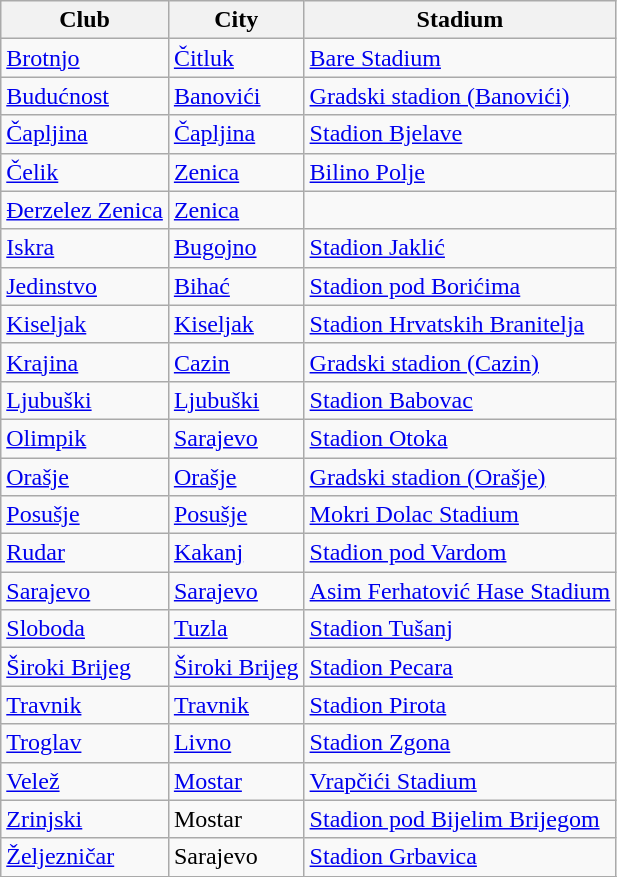<table class="wikitable sortable">
<tr>
<th>Club</th>
<th>City</th>
<th>Stadium</th>
</tr>
<tr>
<td><a href='#'>Brotnjo</a></td>
<td><a href='#'>Čitluk</a></td>
<td><a href='#'>Bare Stadium</a></td>
</tr>
<tr>
<td><a href='#'>Budućnost</a></td>
<td><a href='#'>Banovići</a></td>
<td><a href='#'>Gradski stadion (Banovići)</a></td>
</tr>
<tr>
<td><a href='#'>Čapljina</a></td>
<td><a href='#'>Čapljina</a></td>
<td><a href='#'>Stadion Bjelave</a></td>
</tr>
<tr>
<td><a href='#'>Čelik</a></td>
<td><a href='#'>Zenica</a></td>
<td><a href='#'>Bilino Polje</a></td>
</tr>
<tr>
<td><a href='#'>Đerzelez Zenica</a></td>
<td><a href='#'>Zenica</a></td>
<td></td>
</tr>
<tr>
<td><a href='#'>Iskra</a></td>
<td><a href='#'>Bugojno</a></td>
<td><a href='#'>Stadion Jaklić</a></td>
</tr>
<tr>
<td><a href='#'>Jedinstvo</a></td>
<td><a href='#'>Bihać</a></td>
<td><a href='#'>Stadion pod Borićima</a></td>
</tr>
<tr>
<td><a href='#'>Kiseljak</a></td>
<td><a href='#'>Kiseljak</a></td>
<td><a href='#'>Stadion Hrvatskih Branitelja</a></td>
</tr>
<tr>
<td><a href='#'>Krajina</a></td>
<td><a href='#'>Cazin</a></td>
<td><a href='#'>Gradski stadion (Cazin)</a></td>
</tr>
<tr>
<td><a href='#'>Ljubuški</a></td>
<td><a href='#'>Ljubuški</a></td>
<td><a href='#'>Stadion Babovac</a></td>
</tr>
<tr>
<td><a href='#'>Olimpik</a></td>
<td><a href='#'>Sarajevo</a></td>
<td><a href='#'>Stadion Otoka</a></td>
</tr>
<tr>
<td><a href='#'>Orašje</a></td>
<td><a href='#'>Orašje</a></td>
<td><a href='#'>Gradski stadion (Orašje)</a></td>
</tr>
<tr>
<td><a href='#'>Posušje</a></td>
<td><a href='#'>Posušje</a></td>
<td><a href='#'>Mokri Dolac Stadium</a></td>
</tr>
<tr>
<td><a href='#'>Rudar</a></td>
<td><a href='#'>Kakanj</a></td>
<td><a href='#'>Stadion pod Vardom</a></td>
</tr>
<tr>
<td><a href='#'>Sarajevo</a></td>
<td><a href='#'>Sarajevo</a></td>
<td><a href='#'>Asim Ferhatović Hase Stadium</a></td>
</tr>
<tr>
<td><a href='#'>Sloboda</a></td>
<td><a href='#'>Tuzla</a></td>
<td><a href='#'>Stadion Tušanj</a></td>
</tr>
<tr>
<td><a href='#'>Široki Brijeg</a></td>
<td><a href='#'>Široki Brijeg</a></td>
<td><a href='#'>Stadion Pecara</a></td>
</tr>
<tr>
<td><a href='#'>Travnik</a></td>
<td><a href='#'>Travnik</a></td>
<td><a href='#'>Stadion Pirota</a></td>
</tr>
<tr>
<td><a href='#'>Troglav</a></td>
<td><a href='#'>Livno</a></td>
<td><a href='#'>Stadion Zgona</a></td>
</tr>
<tr>
<td><a href='#'>Velež</a></td>
<td><a href='#'>Mostar</a></td>
<td><a href='#'>Vrapčići Stadium</a></td>
</tr>
<tr>
<td><a href='#'>Zrinjski</a></td>
<td>Mostar</td>
<td><a href='#'>Stadion pod Bijelim Brijegom</a></td>
</tr>
<tr>
<td><a href='#'>Željezničar</a></td>
<td>Sarajevo</td>
<td><a href='#'>Stadion Grbavica</a></td>
</tr>
<tr>
</tr>
</table>
